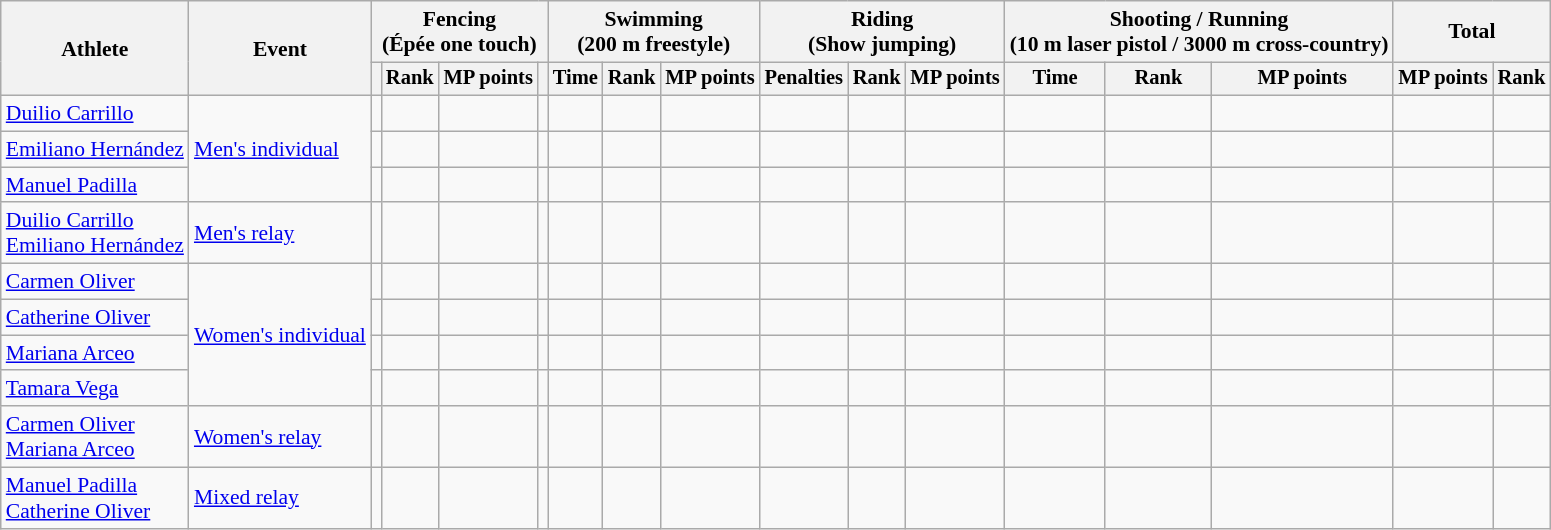<table class=wikitable style=font-size:90%;text-align:center>
<tr>
<th rowspan=2>Athlete</th>
<th rowspan=2>Event</th>
<th colspan=4>Fencing<br><span>(Épée one touch)</span></th>
<th colspan=3>Swimming<br><span>(200 m freestyle)</span></th>
<th colspan=3>Riding<br><span>(Show jumping)</span></th>
<th colspan=3>Shooting / Running<br><span>(10 m laser pistol / 3000 m cross-country)</span></th>
<th colspan=2>Total</th>
</tr>
<tr style=font-size:95%>
<th></th>
<th>Rank</th>
<th>MP points</th>
<th></th>
<th>Time</th>
<th>Rank</th>
<th>MP points</th>
<th>Penalties</th>
<th>Rank</th>
<th>MP points</th>
<th>Time</th>
<th>Rank</th>
<th>MP points</th>
<th>MP points</th>
<th>Rank</th>
</tr>
<tr>
<td align=left><a href='#'>Duilio Carrillo</a></td>
<td align=left rowspan=3><a href='#'>Men's individual</a></td>
<td></td>
<td></td>
<td></td>
<td></td>
<td></td>
<td></td>
<td></td>
<td></td>
<td></td>
<td></td>
<td></td>
<td></td>
<td></td>
<td></td>
<td></td>
</tr>
<tr>
<td align=left><a href='#'>Emiliano Hernández</a></td>
<td></td>
<td></td>
<td></td>
<td></td>
<td></td>
<td></td>
<td></td>
<td></td>
<td></td>
<td></td>
<td></td>
<td></td>
<td></td>
<td></td>
<td></td>
</tr>
<tr>
<td align=left><a href='#'>Manuel Padilla</a></td>
<td></td>
<td></td>
<td></td>
<td></td>
<td></td>
<td></td>
<td></td>
<td></td>
<td></td>
<td></td>
<td></td>
<td></td>
<td></td>
<td></td>
<td></td>
</tr>
<tr>
<td align=left><a href='#'>Duilio Carrillo</a><br><a href='#'>Emiliano Hernández</a></td>
<td align=left><a href='#'>Men's relay</a></td>
<td></td>
<td></td>
<td></td>
<td></td>
<td></td>
<td></td>
<td></td>
<td></td>
<td></td>
<td></td>
<td></td>
<td></td>
<td></td>
<td></td>
<td></td>
</tr>
<tr>
<td align=left><a href='#'>Carmen Oliver</a></td>
<td align=left rowspan=4><a href='#'>Women's individual</a></td>
<td></td>
<td></td>
<td></td>
<td></td>
<td></td>
<td></td>
<td></td>
<td></td>
<td></td>
<td></td>
<td></td>
<td></td>
<td></td>
<td></td>
<td></td>
</tr>
<tr>
<td align=left><a href='#'>Catherine Oliver</a></td>
<td></td>
<td></td>
<td></td>
<td></td>
<td></td>
<td></td>
<td></td>
<td></td>
<td></td>
<td></td>
<td></td>
<td></td>
<td></td>
<td></td>
<td></td>
</tr>
<tr>
<td align=left><a href='#'>Mariana Arceo</a></td>
<td></td>
<td></td>
<td></td>
<td></td>
<td></td>
<td></td>
<td></td>
<td></td>
<td></td>
<td></td>
<td></td>
<td></td>
<td></td>
<td></td>
<td></td>
</tr>
<tr>
<td align=left><a href='#'>Tamara Vega</a></td>
<td></td>
<td></td>
<td></td>
<td></td>
<td></td>
<td></td>
<td></td>
<td></td>
<td></td>
<td></td>
<td></td>
<td></td>
<td></td>
<td></td>
<td></td>
</tr>
<tr>
<td align=left><a href='#'>Carmen Oliver</a><br><a href='#'>Mariana Arceo</a></td>
<td align=left><a href='#'>Women's relay</a></td>
<td></td>
<td></td>
<td></td>
<td></td>
<td></td>
<td></td>
<td></td>
<td></td>
<td></td>
<td></td>
<td></td>
<td></td>
<td></td>
<td></td>
<td></td>
</tr>
<tr>
<td align=left><a href='#'>Manuel Padilla</a><br><a href='#'>Catherine Oliver</a></td>
<td align=left><a href='#'>Mixed relay</a></td>
<td></td>
<td></td>
<td></td>
<td></td>
<td></td>
<td></td>
<td></td>
<td></td>
<td></td>
<td></td>
<td></td>
<td></td>
<td></td>
<td></td>
<td></td>
</tr>
</table>
